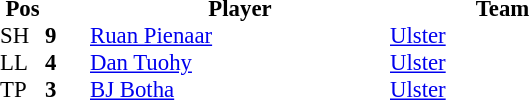<table style="font-size: 95%" cellspacing="0" cellpadding="0">
<tr>
<th width="30">Pos</th>
<th width="30"></th>
<th style="width:200px;">Player</th>
<th style="width:150px;">Team</th>
</tr>
<tr>
<td>SH</td>
<td><strong>9</strong></td>
<td> <a href='#'>Ruan Pienaar</a></td>
<td><a href='#'>Ulster</a></td>
</tr>
<tr>
<td>LL</td>
<td><strong>4</strong></td>
<td> <a href='#'>Dan Tuohy</a></td>
<td><a href='#'>Ulster</a></td>
</tr>
<tr>
<td>TP</td>
<td><strong>3</strong></td>
<td> <a href='#'>BJ Botha</a></td>
<td><a href='#'>Ulster</a></td>
</tr>
</table>
